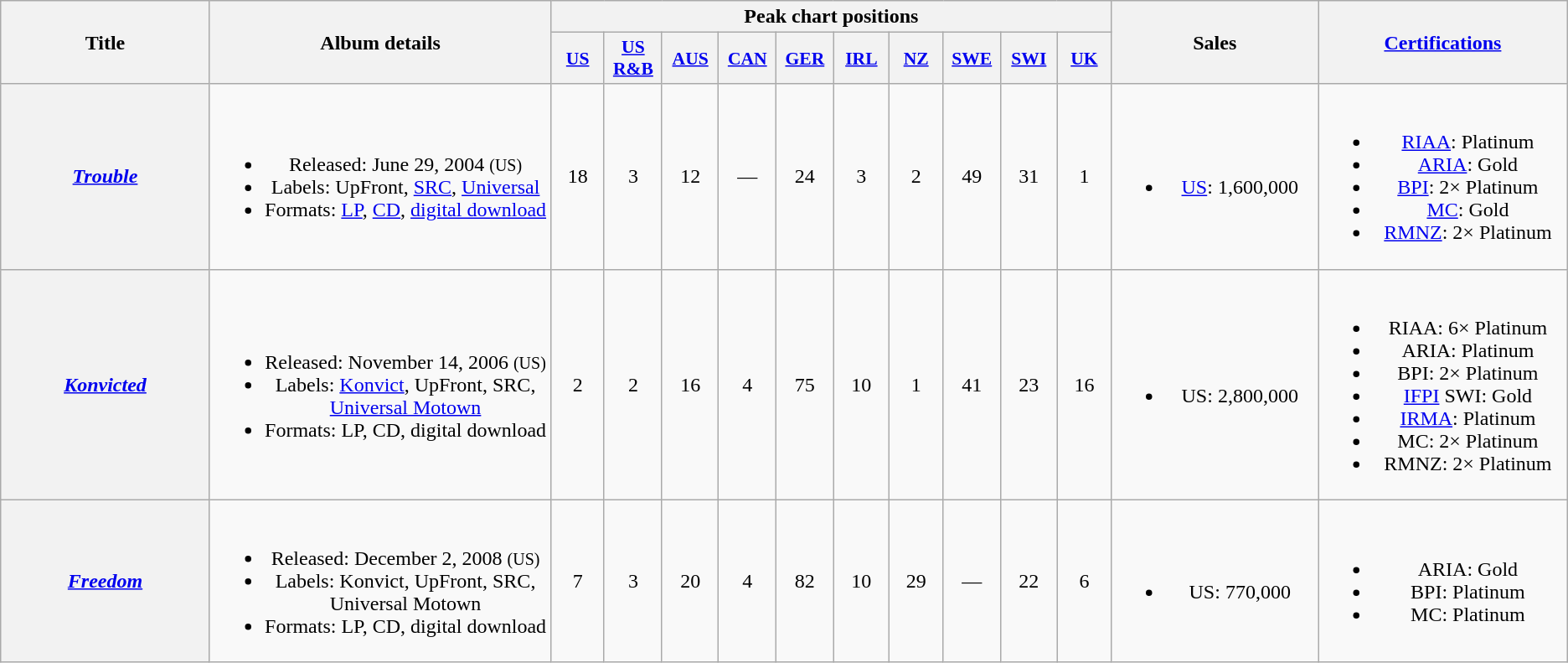<table class="wikitable plainrowheaders" style="text-align:center;">
<tr>
<th scope="col" rowspan="2" style="width:12em;">Title</th>
<th scope="col" rowspan="2" style="width:20em;">Album details</th>
<th scope="col" colspan="10">Peak chart positions</th>
<th scope="col" rowspan="2" style="width:11em;">Sales</th>
<th scope="col" rowspan="2" style="width:14em;"><a href='#'>Certifications</a></th>
</tr>
<tr>
<th scope="col" style="width:2.9em;font-size:90%;"><a href='#'>US</a><br></th>
<th scope="col" style="width:2.9em;font-size:90%;"><a href='#'>US<br>R&B</a><br></th>
<th scope="col" style="width:2.9em;font-size:90%;"><a href='#'>AUS</a><br></th>
<th scope="col" style="width:2.9em;font-size:90%;"><a href='#'>CAN</a><br></th>
<th scope="col" style="width:2.9em;font-size:90%;"><a href='#'>GER</a><br></th>
<th scope="col" style="width:2.9em;font-size:90%;"><a href='#'>IRL</a><br></th>
<th scope="col" style="width:2.9em;font-size:90%;"><a href='#'>NZ</a><br></th>
<th scope="col" style="width:2.9em;font-size:90%;"><a href='#'>SWE</a><br></th>
<th scope="col" style="width:2.9em;font-size:90%;"><a href='#'>SWI</a><br></th>
<th scope="col" style="width:2.9em;font-size:90%;"><a href='#'>UK</a><br></th>
</tr>
<tr>
<th scope="row"><em><a href='#'>Trouble</a></em></th>
<td><br><ul><li>Released: June 29, 2004 <small>(US)</small></li><li>Labels: UpFront, <a href='#'>SRC</a>, <a href='#'>Universal</a></li><li>Formats: <a href='#'>LP</a>, <a href='#'>CD</a>, <a href='#'>digital download</a></li></ul></td>
<td>18</td>
<td>3</td>
<td>12</td>
<td>—</td>
<td>24</td>
<td>3</td>
<td>2</td>
<td>49</td>
<td>31</td>
<td>1</td>
<td><br><ul><li><a href='#'>US</a>: 1,600,000</li></ul></td>
<td><br><ul><li><a href='#'>RIAA</a>: Platinum</li><li><a href='#'>ARIA</a>: Gold</li><li><a href='#'>BPI</a>: 2× Platinum</li><li><a href='#'>MC</a>: Gold</li><li><a href='#'>RMNZ</a>: 2× Platinum</li></ul></td>
</tr>
<tr>
<th scope="row"><em><a href='#'>Konvicted</a></em></th>
<td><br><ul><li>Released: November 14, 2006 <small>(US)</small></li><li>Labels: <a href='#'>Konvict</a>, UpFront, SRC, <a href='#'>Universal Motown</a></li><li>Formats: LP, CD, digital download</li></ul></td>
<td>2</td>
<td>2</td>
<td>16</td>
<td>4</td>
<td>75</td>
<td>10</td>
<td>1</td>
<td>41</td>
<td>23</td>
<td>16</td>
<td><br><ul><li>US: 2,800,000</li></ul></td>
<td><br><ul><li>RIAA: 6× Platinum</li><li>ARIA: Platinum</li><li>BPI: 2× Platinum</li><li><a href='#'>IFPI</a> SWI: Gold</li><li><a href='#'>IRMA</a>: Platinum</li><li>MC: 2× Platinum</li><li>RMNZ: 2× Platinum</li></ul></td>
</tr>
<tr>
<th scope="row"><em><a href='#'>Freedom</a></em></th>
<td><br><ul><li>Released: December 2, 2008 <small>(US)</small></li><li>Labels: Konvict, UpFront, SRC, Universal Motown</li><li>Formats: LP, CD, digital download</li></ul></td>
<td>7</td>
<td>3</td>
<td>20</td>
<td>4</td>
<td>82</td>
<td>10</td>
<td>29</td>
<td>—</td>
<td>22</td>
<td>6</td>
<td><br><ul><li>US: 770,000</li></ul></td>
<td><br><ul><li>ARIA: Gold</li><li>BPI: Platinum</li><li>MC: Platinum</li></ul></td>
</tr>
</table>
